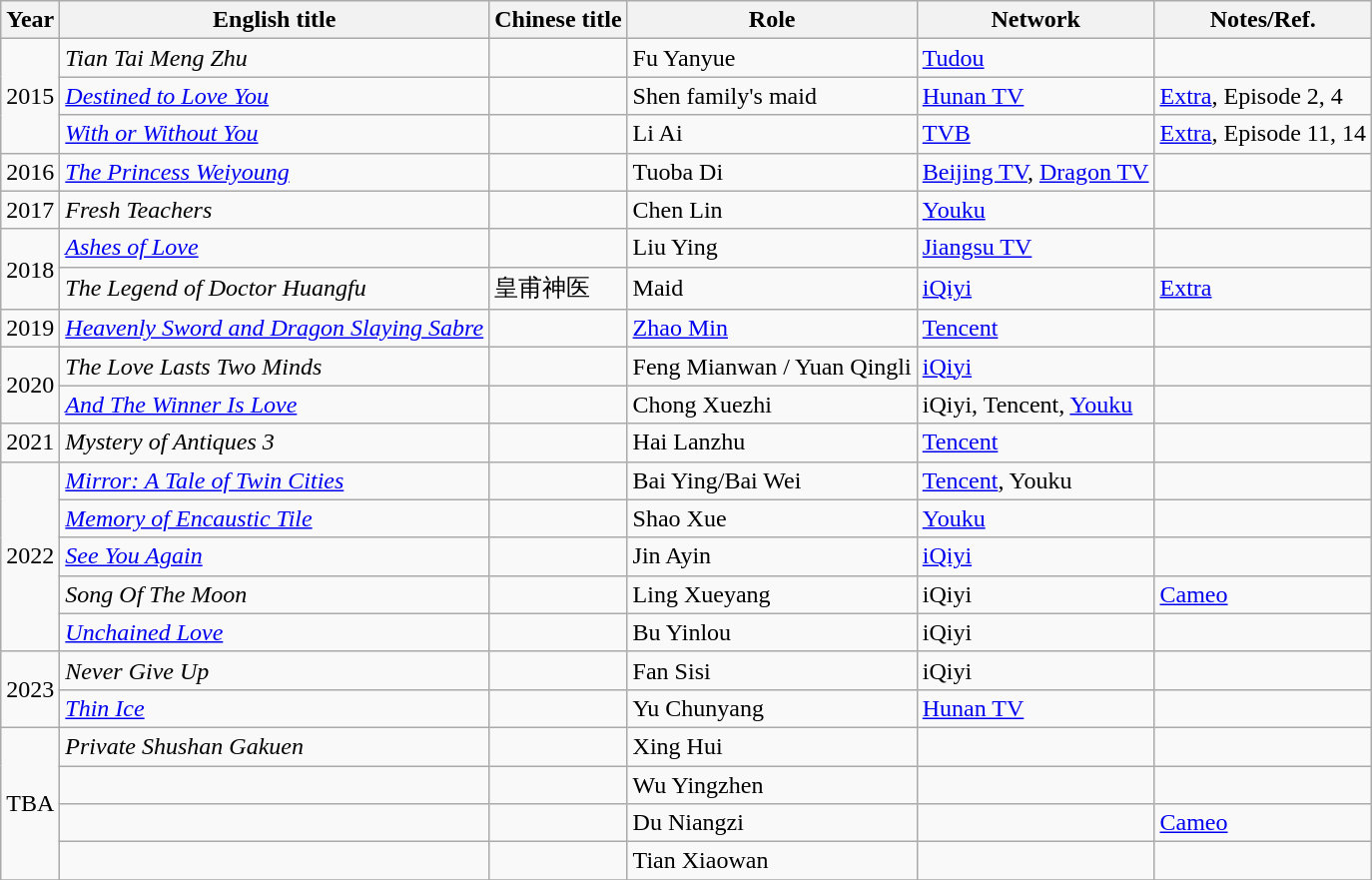<table class="wikitable sortable">
<tr>
<th>Year</th>
<th>English title</th>
<th>Chinese title</th>
<th>Role</th>
<th>Network</th>
<th>Notes/Ref.</th>
</tr>
<tr>
<td rowspan=3>2015</td>
<td><em>Tian Tai Meng Zhu</em></td>
<td></td>
<td>Fu Yanyue</td>
<td><a href='#'>Tudou</a></td>
<td></td>
</tr>
<tr>
<td><em><a href='#'>Destined to Love You</a></em></td>
<td></td>
<td>Shen family's maid</td>
<td><a href='#'>Hunan TV</a></td>
<td><a href='#'>Extra</a>, Episode 2, 4</td>
</tr>
<tr>
<td><em><a href='#'>With or Without You</a></em></td>
<td></td>
<td>Li Ai</td>
<td><a href='#'>TVB</a></td>
<td><a href='#'>Extra</a>, Episode 11, 14</td>
</tr>
<tr>
<td>2016</td>
<td><em><a href='#'>The Princess Weiyoung</a></em></td>
<td></td>
<td>Tuoba Di</td>
<td><a href='#'>Beijing TV</a>, <a href='#'>Dragon TV</a></td>
<td></td>
</tr>
<tr>
<td>2017</td>
<td><em>Fresh Teachers</em></td>
<td></td>
<td>Chen Lin</td>
<td><a href='#'>Youku</a></td>
<td></td>
</tr>
<tr>
<td rowspan=2>2018</td>
<td><em><a href='#'>Ashes of Love</a></em></td>
<td></td>
<td>Liu Ying</td>
<td><a href='#'>Jiangsu TV</a></td>
<td></td>
</tr>
<tr>
<td><em>The Legend of Doctor Huangfu</em></td>
<td>皇甫神医</td>
<td>Maid</td>
<td><a href='#'>iQiyi</a></td>
<td><a href='#'>Extra</a></td>
</tr>
<tr>
<td>2019</td>
<td><em><a href='#'>Heavenly Sword and Dragon Slaying Sabre</a></em></td>
<td></td>
<td><a href='#'>Zhao Min</a></td>
<td><a href='#'>Tencent</a></td>
<td></td>
</tr>
<tr>
<td rowspan=2>2020</td>
<td><em>The Love Lasts Two Minds</em></td>
<td></td>
<td>Feng Mianwan / Yuan Qingli</td>
<td><a href='#'>iQiyi</a></td>
<td></td>
</tr>
<tr>
<td><em><a href='#'>And The Winner Is Love</a></em></td>
<td></td>
<td>Chong Xuezhi</td>
<td>iQiyi, Tencent, <a href='#'>Youku</a></td>
<td></td>
</tr>
<tr>
<td>2021</td>
<td><em>Mystery of Antiques 3</em></td>
<td></td>
<td>Hai Lanzhu</td>
<td><a href='#'>Tencent</a></td>
<td></td>
</tr>
<tr>
<td rowspan=5>2022</td>
<td><em><a href='#'>Mirror: A Tale of Twin Cities</a></em></td>
<td></td>
<td>Bai Ying/Bai Wei</td>
<td><a href='#'>Tencent</a>, Youku</td>
<td></td>
</tr>
<tr>
<td><em><a href='#'>Memory of Encaustic Tile</a></em></td>
<td></td>
<td>Shao Xue</td>
<td><a href='#'>Youku</a></td>
<td></td>
</tr>
<tr>
<td><em><a href='#'>See You Again</a></em></td>
<td></td>
<td>Jin Ayin</td>
<td><a href='#'>iQiyi</a></td>
<td></td>
</tr>
<tr>
<td><em>Song Of The Moon</em></td>
<td></td>
<td>Ling Xueyang</td>
<td>iQiyi</td>
<td><a href='#'>Cameo</a></td>
</tr>
<tr>
<td><em><a href='#'>Unchained Love</a></em></td>
<td></td>
<td>Bu Yinlou</td>
<td>iQiyi</td>
<td></td>
</tr>
<tr>
<td rowspan=2>2023</td>
<td><em>Never Give Up</em></td>
<td></td>
<td>Fan Sisi</td>
<td>iQiyi</td>
<td></td>
</tr>
<tr>
<td><em><a href='#'>Thin Ice</a></em></td>
<td></td>
<td>Yu Chunyang</td>
<td><a href='#'>Hunan TV</a></td>
<td></td>
</tr>
<tr>
<td rowspan=4>TBA</td>
<td><em>Private Shushan Gakuen</em></td>
<td></td>
<td>Xing Hui</td>
<td></td>
<td></td>
</tr>
<tr>
<td></td>
<td></td>
<td>Wu Yingzhen</td>
<td></td>
<td></td>
</tr>
<tr>
<td></td>
<td></td>
<td>Du Niangzi</td>
<td></td>
<td><a href='#'>Cameo</a></td>
</tr>
<tr>
<td></td>
<td></td>
<td>Tian Xiaowan</td>
<td></td>
<td></td>
</tr>
<tr>
</tr>
</table>
